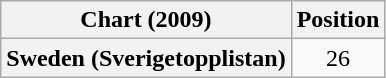<table class="wikitable plainrowheaders" style="text-align:center">
<tr>
<th scope="col">Chart (2009)</th>
<th scope="col">Position</th>
</tr>
<tr>
<th scope="row">Sweden (Sverigetopplistan)</th>
<td>26</td>
</tr>
</table>
